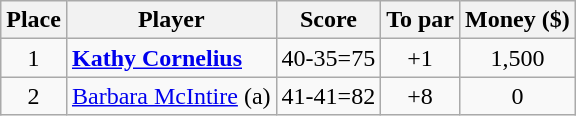<table class="wikitable">
<tr>
<th>Place</th>
<th>Player</th>
<th>Score</th>
<th>To par</th>
<th>Money ($)</th>
</tr>
<tr>
<td align=center>1</td>
<td> <strong><a href='#'>Kathy Cornelius</a></strong></td>
<td align=center>40-35=75</td>
<td align=center>+1</td>
<td align=center>1,500</td>
</tr>
<tr>
<td align=center>2</td>
<td> <a href='#'>Barbara McIntire</a> (a)</td>
<td align=center>41-41=82</td>
<td align=center>+8</td>
<td align=center>0</td>
</tr>
</table>
